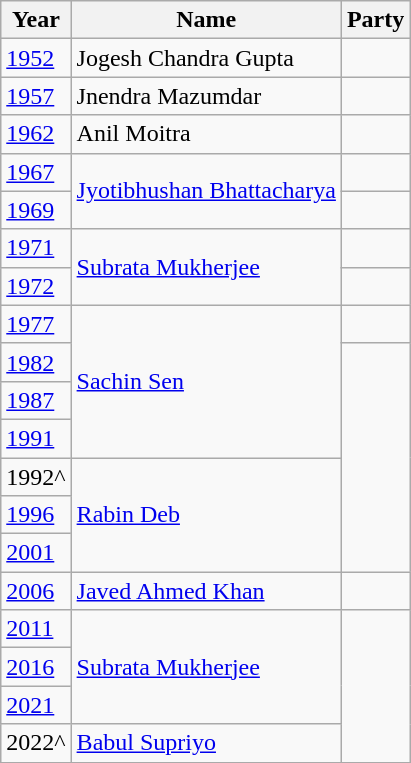<table class="wikitable sortable">
<tr>
<th>Year</th>
<th>Name</th>
<th colspan="2">Party</th>
</tr>
<tr>
<td><a href='#'>1952</a></td>
<td>Jogesh Chandra Gupta</td>
<td></td>
</tr>
<tr>
<td><a href='#'>1957</a></td>
<td>Jnendra Mazumdar</td>
<td></td>
</tr>
<tr>
<td><a href='#'>1962</a></td>
<td>Anil Moitra</td>
<td></td>
</tr>
<tr>
<td><a href='#'>1967</a></td>
<td rowspan="2"><a href='#'>Jyotibhushan Bhattacharya</a></td>
<td></td>
</tr>
<tr>
<td><a href='#'>1969</a></td>
</tr>
<tr>
<td><a href='#'>1971</a></td>
<td rowspan="2"><a href='#'>Subrata Mukherjee</a></td>
<td></td>
</tr>
<tr>
<td><a href='#'>1972</a></td>
</tr>
<tr>
<td><a href='#'>1977</a></td>
<td rowspan="4"><a href='#'>Sachin Sen</a></td>
<td></td>
</tr>
<tr>
<td><a href='#'>1982</a></td>
</tr>
<tr>
<td><a href='#'>1987</a></td>
</tr>
<tr>
<td><a href='#'>1991</a></td>
</tr>
<tr>
<td>1992^</td>
<td rowspan="3"><a href='#'>Rabin Deb</a></td>
</tr>
<tr>
<td><a href='#'>1996</a></td>
</tr>
<tr>
<td><a href='#'>2001</a></td>
</tr>
<tr>
<td><a href='#'>2006</a></td>
<td><a href='#'>Javed Ahmed Khan</a></td>
<td></td>
</tr>
<tr>
<td><a href='#'>2011</a></td>
<td rowspan="3"><a href='#'>Subrata Mukherjee</a></td>
</tr>
<tr>
<td><a href='#'>2016</a></td>
</tr>
<tr>
<td><a href='#'>2021</a></td>
</tr>
<tr>
<td>2022^</td>
<td><a href='#'>Babul Supriyo</a></td>
</tr>
</table>
